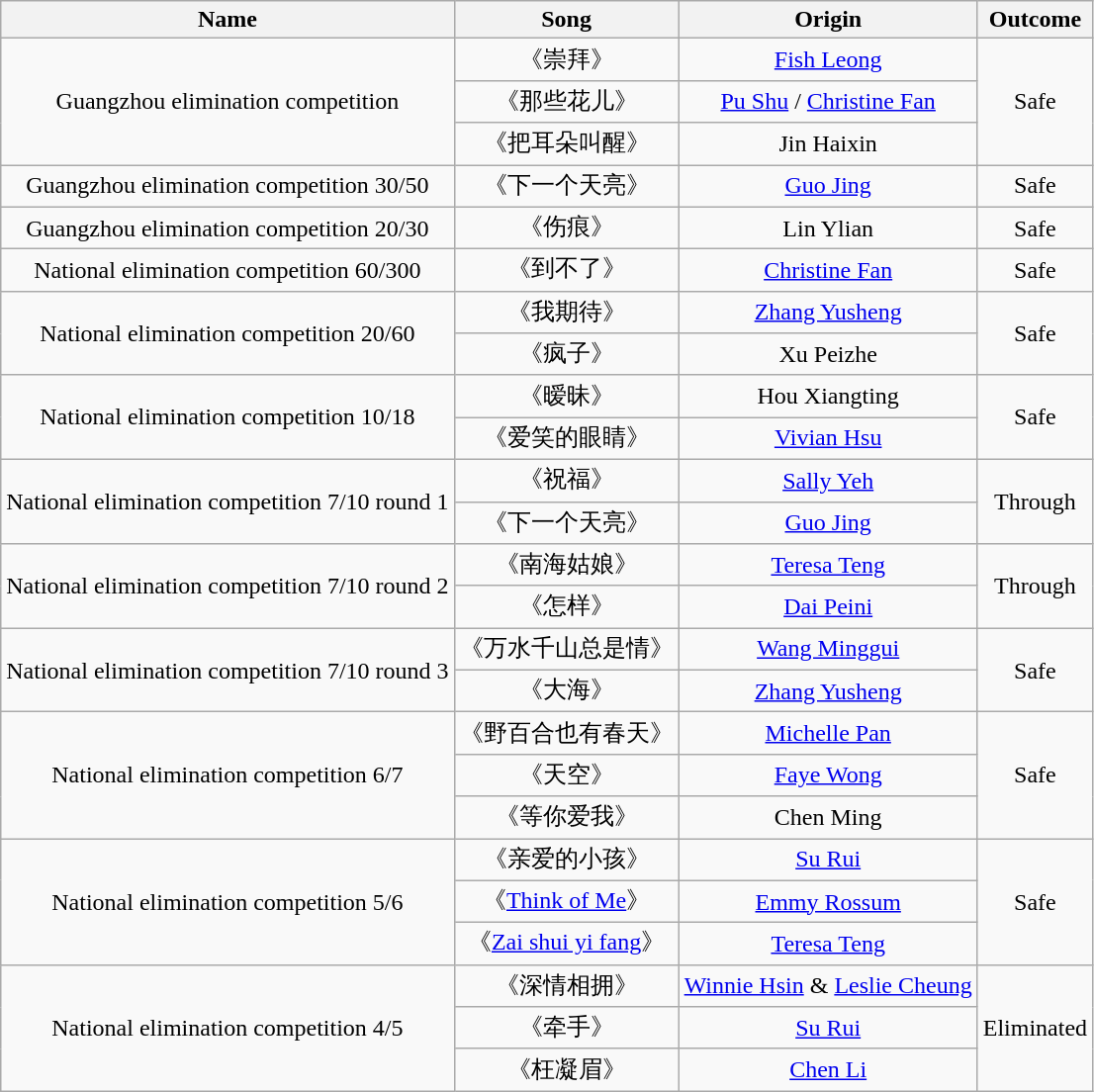<table class="wikitable" style="text-align:center;">
<tr>
<th>Name</th>
<th>Song</th>
<th>Origin</th>
<th>Outcome</th>
</tr>
<tr>
<td rowspan="3">Guangzhou elimination competition</td>
<td>《崇拜》</td>
<td><a href='#'>Fish Leong</a></td>
<td rowspan="3">Safe</td>
</tr>
<tr>
<td>《那些花儿》</td>
<td><a href='#'>Pu Shu</a> / <a href='#'>Christine Fan</a></td>
</tr>
<tr>
<td>《把耳朵叫醒》</td>
<td>Jin Haixin</td>
</tr>
<tr>
<td>Guangzhou elimination competition 30/50</td>
<td>《下一个天亮》</td>
<td><a href='#'>Guo Jing</a></td>
<td>Safe</td>
</tr>
<tr>
<td>Guangzhou elimination competition 20/30</td>
<td>《伤痕》</td>
<td>Lin Ylian</td>
<td>Safe</td>
</tr>
<tr>
<td>National elimination competition 60/300</td>
<td>《到不了》</td>
<td><a href='#'>Christine Fan</a></td>
<td>Safe</td>
</tr>
<tr>
<td rowspan="2">National elimination competition 20/60</td>
<td>《我期待》</td>
<td><a href='#'>Zhang Yusheng</a></td>
<td rowspan="2">Safe</td>
</tr>
<tr>
<td>《疯子》</td>
<td>Xu Peizhe</td>
</tr>
<tr>
<td rowspan="2">National elimination competition 10/18</td>
<td>《暧昧》</td>
<td>Hou Xiangting</td>
<td rowspan="2">Safe</td>
</tr>
<tr>
<td>《爱笑的眼睛》</td>
<td><a href='#'>Vivian Hsu</a></td>
</tr>
<tr>
<td rowspan="2">National elimination competition 7/10 round 1</td>
<td>《祝福》</td>
<td><a href='#'>Sally Yeh</a></td>
<td rowspan="2">Through</td>
</tr>
<tr>
<td>《下一个天亮》</td>
<td><a href='#'>Guo Jing</a></td>
</tr>
<tr>
<td rowspan="2">National elimination competition 7/10 round 2</td>
<td>《南海姑娘》</td>
<td><a href='#'>Teresa Teng</a></td>
<td rowspan="2">Through</td>
</tr>
<tr>
<td>《怎样》</td>
<td><a href='#'>Dai Peini</a></td>
</tr>
<tr>
<td rowspan="2">National elimination competition 7/10 round 3</td>
<td>《万水千山总是情》</td>
<td><a href='#'>Wang Minggui</a></td>
<td rowspan="2">Safe</td>
</tr>
<tr>
<td>《大海》</td>
<td><a href='#'>Zhang Yusheng</a></td>
</tr>
<tr>
<td rowspan="3">National elimination competition 6/7</td>
<td>《野百合也有春天》</td>
<td><a href='#'>Michelle Pan</a></td>
<td rowspan="3">Safe</td>
</tr>
<tr>
<td>《天空》</td>
<td><a href='#'>Faye Wong</a></td>
</tr>
<tr>
<td>《等你爱我》</td>
<td>Chen Ming</td>
</tr>
<tr>
<td rowspan="3">National elimination competition 5/6</td>
<td>《亲爱的小孩》</td>
<td><a href='#'>Su Rui</a></td>
<td rowspan="3">Safe</td>
</tr>
<tr>
<td>《<a href='#'>Think of Me</a>》</td>
<td><a href='#'>Emmy Rossum</a></td>
</tr>
<tr>
<td>《<a href='#'>Zai shui yi fang</a>》</td>
<td><a href='#'>Teresa Teng</a></td>
</tr>
<tr>
<td rowspan="3">National elimination competition 4/5</td>
<td>《深情相拥》</td>
<td><a href='#'>Winnie Hsin</a> & <a href='#'>Leslie Cheung</a></td>
<td rowspan="3">Eliminated</td>
</tr>
<tr>
<td>《牵手》</td>
<td><a href='#'>Su Rui</a></td>
</tr>
<tr>
<td>《枉凝眉》</td>
<td><a href='#'>Chen Li</a></td>
</tr>
</table>
